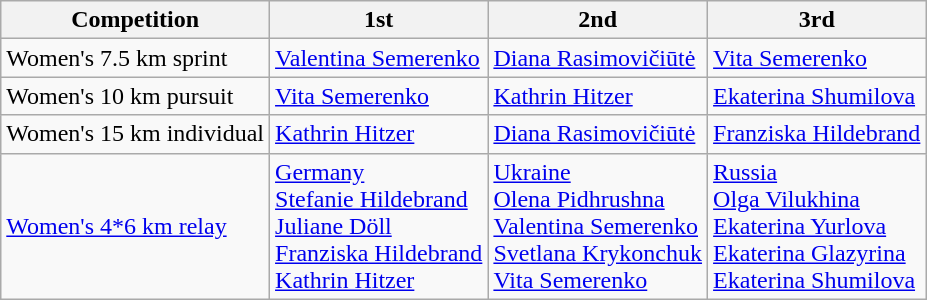<table class="wikitable">
<tr>
<th>Competition</th>
<th>1st</th>
<th>2nd</th>
<th>3rd</th>
</tr>
<tr>
<td>Women's 7.5 km sprint</td>
<td> <a href='#'>Valentina Semerenko</a></td>
<td> <a href='#'>Diana Rasimovičiūtė</a></td>
<td> <a href='#'>Vita Semerenko</a></td>
</tr>
<tr>
<td>Women's 10 km pursuit</td>
<td> <a href='#'>Vita Semerenko</a></td>
<td> <a href='#'>Kathrin Hitzer</a></td>
<td> <a href='#'>Ekaterina Shumilova</a></td>
</tr>
<tr>
<td>Women's 15 km individual</td>
<td> <a href='#'>Kathrin Hitzer</a></td>
<td> <a href='#'>Diana Rasimovičiūtė</a></td>
<td> <a href='#'>Franziska Hildebrand</a></td>
</tr>
<tr>
<td><a href='#'>Women's 4*6 km relay</a></td>
<td> <a href='#'>Germany</a><br><a href='#'>Stefanie Hildebrand</a><br><a href='#'>Juliane Döll</a><br><a href='#'>Franziska Hildebrand</a><br><a href='#'>Kathrin Hitzer</a></td>
<td> <a href='#'>Ukraine</a><br><a href='#'>Olena Pidhrushna</a><br><a href='#'>Valentina Semerenko</a><br><a href='#'>Svetlana Krykonchuk</a><br><a href='#'>Vita Semerenko</a></td>
<td> <a href='#'>Russia</a><br><a href='#'>Olga Vilukhina</a><br><a href='#'>Ekaterina Yurlova</a><br><a href='#'>Ekaterina Glazyrina</a><br><a href='#'>Ekaterina Shumilova</a></td>
</tr>
</table>
